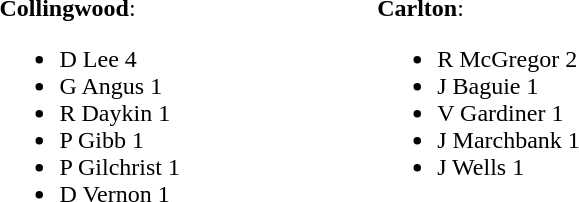<table width="40%">
<tr>
<td valign="top" width="30%"><br><strong>Collingwood</strong>:<ul><li>D Lee 4</li><li>G Angus 1</li><li>R Daykin 1</li><li>P Gibb 1</li><li>P Gilchrist 1</li><li>D Vernon 1</li></ul></td>
<td valign="top" width="30%"><br><strong>Carlton</strong>:<ul><li>R McGregor 2</li><li>J Baguie 1</li><li>V Gardiner 1</li><li>J Marchbank 1</li><li>J Wells 1</li></ul></td>
</tr>
</table>
